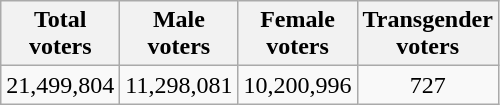<table class="wikitable" style="text-align:center">
<tr>
<th>Total <br>voters</th>
<th>Male <br>voters</th>
<th>Female <br>voters</th>
<th>Transgender <br>voters</th>
</tr>
<tr>
<td>21,499,804</td>
<td>11,298,081</td>
<td>10,200,996</td>
<td>727</td>
</tr>
</table>
